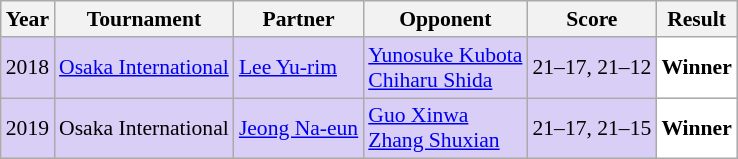<table class="sortable wikitable" style="font-size: 90%;">
<tr>
<th>Year</th>
<th>Tournament</th>
<th>Partner</th>
<th>Opponent</th>
<th>Score</th>
<th>Result</th>
</tr>
<tr style="background:#D8CEF6">
<td align="center">2018</td>
<td align="left"><a href='#'>Osaka International</a></td>
<td align="left"> <a href='#'>Lee Yu-rim</a></td>
<td align="left"> <a href='#'>Yunosuke Kubota</a><br> <a href='#'>Chiharu Shida</a></td>
<td align="left">21–17, 21–12</td>
<td style="text-align:left; background:white"> <strong>Winner</strong></td>
</tr>
<tr style="background:#D8CEF6">
<td align="center">2019</td>
<td align="left">Osaka International</td>
<td align="left"> <a href='#'>Jeong Na-eun</a></td>
<td align="left"> <a href='#'>Guo Xinwa</a><br> <a href='#'>Zhang Shuxian</a></td>
<td align="left">21–17, 21–15</td>
<td style="text-align:left; background:white"> <strong>Winner</strong></td>
</tr>
</table>
